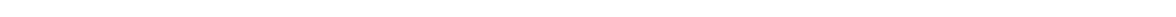<table style="width:88%; text-align:center;">
<tr style="color:white;">
<td style="background:"><strong>5</strong></td>
<td style="background:"><strong>15</strong></td>
<td style="background:"><strong>12</strong></td>
</tr>
</table>
